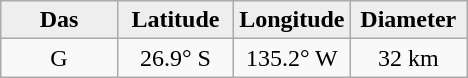<table class="wikitable">
<tr>
<th width="25%" style="background:#eeeeee;">Das</th>
<th width="25%" style="background:#eeeeee;">Latitude</th>
<th width="25%" style="background:#eeeeee;">Longitude</th>
<th width="25%" style="background:#eeeeee;">Diameter</th>
</tr>
<tr>
<td align="center">G</td>
<td align="center">26.9° S</td>
<td align="center">135.2° W</td>
<td align="center">32 km</td>
</tr>
</table>
